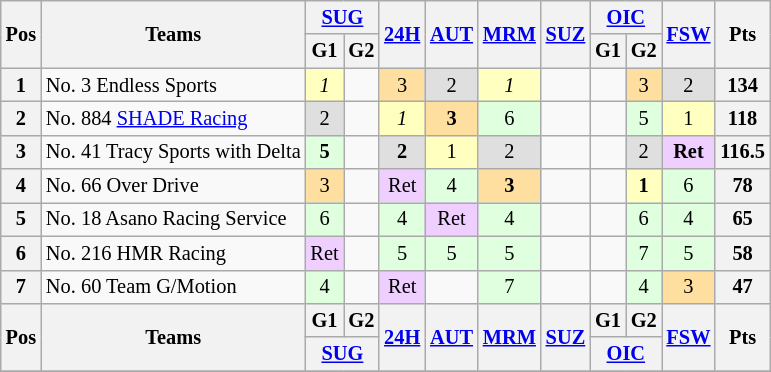<table class="wikitable" style="font-size:85%; text-align:center">
<tr>
<th rowspan=2>Pos</th>
<th rowspan=2>Teams</th>
<th colspan=2><a href='#'>SUG</a></th>
<th rowspan=2><a href='#'>24H</a></th>
<th rowspan=2><a href='#'>AUT</a></th>
<th rowspan=2><a href='#'>MRM</a></th>
<th rowspan=2><a href='#'>SUZ</a></th>
<th colspan=2><a href='#'>OIC</a></th>
<th rowspan=2><a href='#'>FSW</a></th>
<th rowspan=2>Pts</th>
</tr>
<tr>
<th>G1</th>
<th>G2</th>
<th>G1</th>
<th>G2</th>
</tr>
<tr>
<th>1</th>
<td align="left"> No. 3 Endless Sports</td>
<td style="background:#ffffbf;"><em>1</em></td>
<td></td>
<td style="background:#ffdf9f;">3</td>
<td style="background:#dfdfdf;">2</td>
<td style="background:#ffffbf;"><em>1</em></td>
<td></td>
<td></td>
<td style="background:#ffdf9f;">3</td>
<td style="background:#dfdfdf;">2</td>
<th>134</th>
</tr>
<tr>
<th>2</th>
<td align="left"> No. 884 <a href='#'>SHADE Racing</a></td>
<td style="background:#dfdfdf;">2</td>
<td></td>
<td style="background:#ffffbf;"><em>1</em></td>
<td style="background:#ffdf9f;"><strong>3</strong></td>
<td style="background:#dfffdf;">6</td>
<td></td>
<td></td>
<td style="background:#dfffdf;">5</td>
<td style="background:#ffffbf;">1</td>
<th>118</th>
</tr>
<tr>
<th>3</th>
<td align="left"> No. 41 Tracy Sports with Delta</td>
<td style="background:#dfffdf;"><strong>5</strong></td>
<td></td>
<td style="background:#dfdfdf;"><strong>2</strong></td>
<td style="background:#ffffbf;">1</td>
<td style="background:#dfdfdf;">2</td>
<td></td>
<td></td>
<td style="background:#dfdfdf;">2</td>
<td style="background:#efcfff;"><strong>Ret</strong></td>
<th>116.5</th>
</tr>
<tr>
<th>4</th>
<td align="left"> No. 66 Over Drive</td>
<td style="background:#ffdf9f;">3</td>
<td></td>
<td style="background:#efcfff;">Ret</td>
<td style="background:#dfffdf;">4</td>
<td style="background:#ffdf9f;"><strong>3</strong></td>
<td></td>
<td></td>
<td style="background:#ffffbf;"><strong>1</strong></td>
<td style="background:#dfffdf;">6</td>
<th>78</th>
</tr>
<tr>
<th>5</th>
<td align="left"> No. 18 Asano Racing Service</td>
<td style="background:#dfffdf;">6</td>
<td></td>
<td style="background:#dfffdf;">4</td>
<td style="background:#efcfff;">Ret</td>
<td style="background:#dfffdf;">4</td>
<td></td>
<td></td>
<td style="background:#dfffdf;">6</td>
<td style="background:#dfffdf;">4</td>
<th>65</th>
</tr>
<tr>
<th>6</th>
<td align="left"> No. 216 HMR Racing</td>
<td style="background:#efcfff;">Ret</td>
<td></td>
<td style="background:#dfffdf;">5</td>
<td style="background:#dfffdf;">5</td>
<td style="background:#dfffdf;">5</td>
<td></td>
<td></td>
<td style="background:#dfffdf;">7</td>
<td style="background:#dfffdf;">5</td>
<th>58</th>
</tr>
<tr>
<th>7</th>
<td align="left"> No. 60 Team G/Motion</td>
<td style="background:#dfffdf;">4</td>
<td></td>
<td style="background:#efcfff;">Ret</td>
<td></td>
<td style="background:#dfffdf;">7</td>
<td></td>
<td></td>
<td style="background:#dfffdf;">4</td>
<td style="background:#ffdf9f;">3</td>
<th>47</th>
</tr>
<tr>
<th rowspan=2>Pos</th>
<th rowspan=2>Teams</th>
<th>G1</th>
<th>G2</th>
<th rowspan=2><a href='#'>24H</a></th>
<th rowspan=2><a href='#'>AUT</a></th>
<th rowspan=2><a href='#'>MRM</a></th>
<th rowspan=2><a href='#'>SUZ</a></th>
<th>G1</th>
<th>G2</th>
<th rowspan=2><a href='#'>FSW</a></th>
<th rowspan=2>Pts</th>
</tr>
<tr>
<th colspan=2><a href='#'>SUG</a></th>
<th colspan=2><a href='#'>OIC</a></th>
</tr>
<tr>
</tr>
</table>
